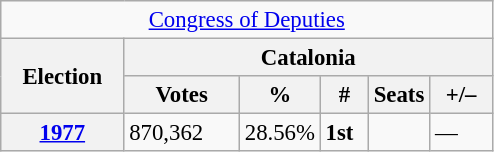<table class="wikitable" style="font-size:95%; text-align:left;">
<tr>
<td colspan="8" align="center"><a href='#'>Congress of Deputies</a></td>
</tr>
<tr>
<th rowspan="2" width="75">Election</th>
<th colspan="5">Catalonia</th>
</tr>
<tr>
<th width="70">Votes</th>
<th width="35">%</th>
<th width="25">#</th>
<th>Seats</th>
<th width="35">+/–</th>
</tr>
<tr>
<th><a href='#'>1977</a></th>
<td>870,362</td>
<td>28.56%</td>
<td><strong>1st</strong></td>
<td></td>
<td>—</td>
</tr>
</table>
